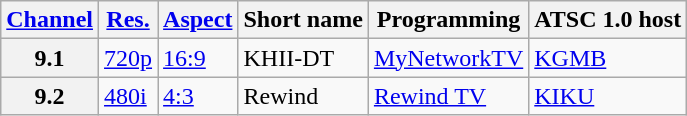<table class="wikitable">
<tr>
<th scope = "col"><a href='#'>Channel</a></th>
<th scope = "col"><a href='#'>Res.</a></th>
<th scope = "col"><a href='#'>Aspect</a></th>
<th scope = "col">Short name</th>
<th scope = "col">Programming</th>
<th scope = "col">ATSC 1.0 host</th>
</tr>
<tr>
<th scope = "row">9.1</th>
<td><a href='#'>720p</a></td>
<td><a href='#'>16:9</a></td>
<td>KHII-DT</td>
<td><a href='#'>MyNetworkTV</a></td>
<td><a href='#'>KGMB</a></td>
</tr>
<tr>
<th scope = "row">9.2</th>
<td><a href='#'>480i</a></td>
<td><a href='#'>4:3</a></td>
<td>Rewind</td>
<td><a href='#'>Rewind TV</a></td>
<td><a href='#'>KIKU</a></td>
</tr>
</table>
